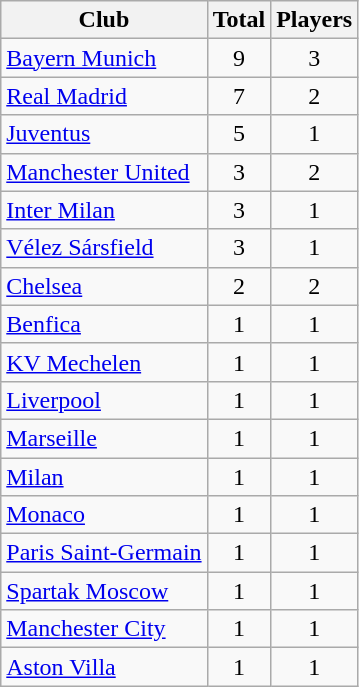<table class="wikitable sortable">
<tr>
<th>Club</th>
<th>Total</th>
<th>Players</th>
</tr>
<tr>
<td> <a href='#'>Bayern Munich</a></td>
<td align="center">9</td>
<td align="center">3</td>
</tr>
<tr>
<td> <a href='#'>Real Madrid</a></td>
<td align="center">7</td>
<td align="center">2</td>
</tr>
<tr>
<td> <a href='#'>Juventus</a></td>
<td align="center">5</td>
<td align="center">1</td>
</tr>
<tr>
<td> <a href='#'>Manchester United</a></td>
<td align="center">3</td>
<td align="center">2</td>
</tr>
<tr>
<td> <a href='#'>Inter Milan</a></td>
<td align="center">3</td>
<td align="center">1</td>
</tr>
<tr>
<td> <a href='#'>Vélez Sársfield</a></td>
<td align="center">3</td>
<td align="center">1</td>
</tr>
<tr>
<td> <a href='#'>Chelsea</a></td>
<td align="center">2</td>
<td align="center">2</td>
</tr>
<tr>
<td> <a href='#'>Benfica</a></td>
<td align="center">1</td>
<td align="center">1</td>
</tr>
<tr>
<td> <a href='#'>KV Mechelen</a></td>
<td align="center">1</td>
<td align="center">1</td>
</tr>
<tr>
<td> <a href='#'>Liverpool</a></td>
<td align="center">1</td>
<td align="center">1</td>
</tr>
<tr>
<td> <a href='#'>Marseille</a></td>
<td align="center">1</td>
<td align="center">1</td>
</tr>
<tr>
<td> <a href='#'>Milan</a></td>
<td align="center">1</td>
<td align="center">1</td>
</tr>
<tr>
<td> <a href='#'>Monaco</a></td>
<td align="center">1</td>
<td align="center">1</td>
</tr>
<tr>
<td> <a href='#'>Paris Saint-Germain</a></td>
<td align="center">1</td>
<td align="center">1</td>
</tr>
<tr>
<td> <a href='#'>Spartak Moscow</a></td>
<td align="center">1</td>
<td align="center">1</td>
</tr>
<tr>
<td> <a href='#'>Manchester City</a></td>
<td align="center">1</td>
<td align="center">1</td>
</tr>
<tr>
<td> <a href='#'>Aston Villa</a></td>
<td align="center">1</td>
<td align="center">1</td>
</tr>
</table>
